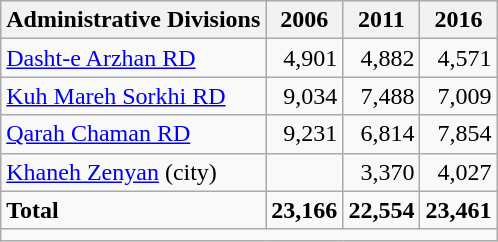<table class="wikitable">
<tr>
<th>Administrative Divisions</th>
<th>2006</th>
<th>2011</th>
<th>2016</th>
</tr>
<tr>
<td><a href='#'>Dasht-e Arzhan RD</a></td>
<td style="text-align: right;">4,901</td>
<td style="text-align: right;">4,882</td>
<td style="text-align: right;">4,571</td>
</tr>
<tr>
<td><a href='#'>Kuh Mareh Sorkhi RD</a></td>
<td style="text-align: right;">9,034</td>
<td style="text-align: right;">7,488</td>
<td style="text-align: right;">7,009</td>
</tr>
<tr>
<td><a href='#'>Qarah Chaman RD</a></td>
<td style="text-align: right;">9,231</td>
<td style="text-align: right;">6,814</td>
<td style="text-align: right;">7,854</td>
</tr>
<tr>
<td><a href='#'>Khaneh Zenyan</a> (city)</td>
<td style="text-align: right;"></td>
<td style="text-align: right;">3,370</td>
<td style="text-align: right;">4,027</td>
</tr>
<tr>
<td><strong>Total</strong></td>
<td style="text-align: right;"><strong>23,166</strong></td>
<td style="text-align: right;"><strong>22,554</strong></td>
<td style="text-align: right;"><strong>23,461</strong></td>
</tr>
<tr>
<td colspan=4></td>
</tr>
</table>
